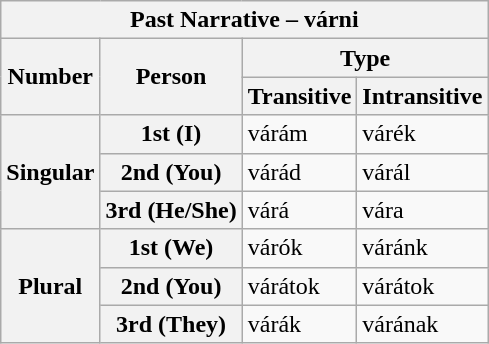<table border=0 class=wikitable>
<tr>
<th align=center colspan=4><strong>Past Narrative – várni</strong></th>
</tr>
<tr>
<th rowspan=2>Number</th>
<th rowspan=2>Person</th>
<th colspan=2>Type</th>
</tr>
<tr>
<th>Transitive</th>
<th>Intransitive</th>
</tr>
<tr>
<th rowspan=3>Singular</th>
<th>1st (I)</th>
<td>várám</td>
<td>várék</td>
</tr>
<tr>
<th>2nd (You)</th>
<td>várád</td>
<td>várál</td>
</tr>
<tr>
<th>3rd (He/She)</th>
<td>várá</td>
<td>vára</td>
</tr>
<tr>
<th rowspan=3>Plural</th>
<th>1st (We)</th>
<td>várók</td>
<td>váránk</td>
</tr>
<tr>
<th>2nd (You)</th>
<td>várátok</td>
<td>várátok</td>
</tr>
<tr>
<th>3rd (They)</th>
<td>várák</td>
<td>várának</td>
</tr>
</table>
